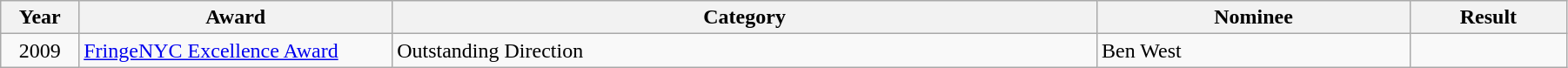<table class="wikitable" width="95%">
<tr>
<th width="5%">Year</th>
<th width="20%">Award</th>
<th width="45%">Category</th>
<th width="20%">Nominee</th>
<th width="10%">Result</th>
</tr>
<tr>
<td align="center">2009</td>
<td><a href='#'>FringeNYC Excellence Award</a></td>
<td>Outstanding Direction</td>
<td>Ben West</td>
<td></td>
</tr>
</table>
